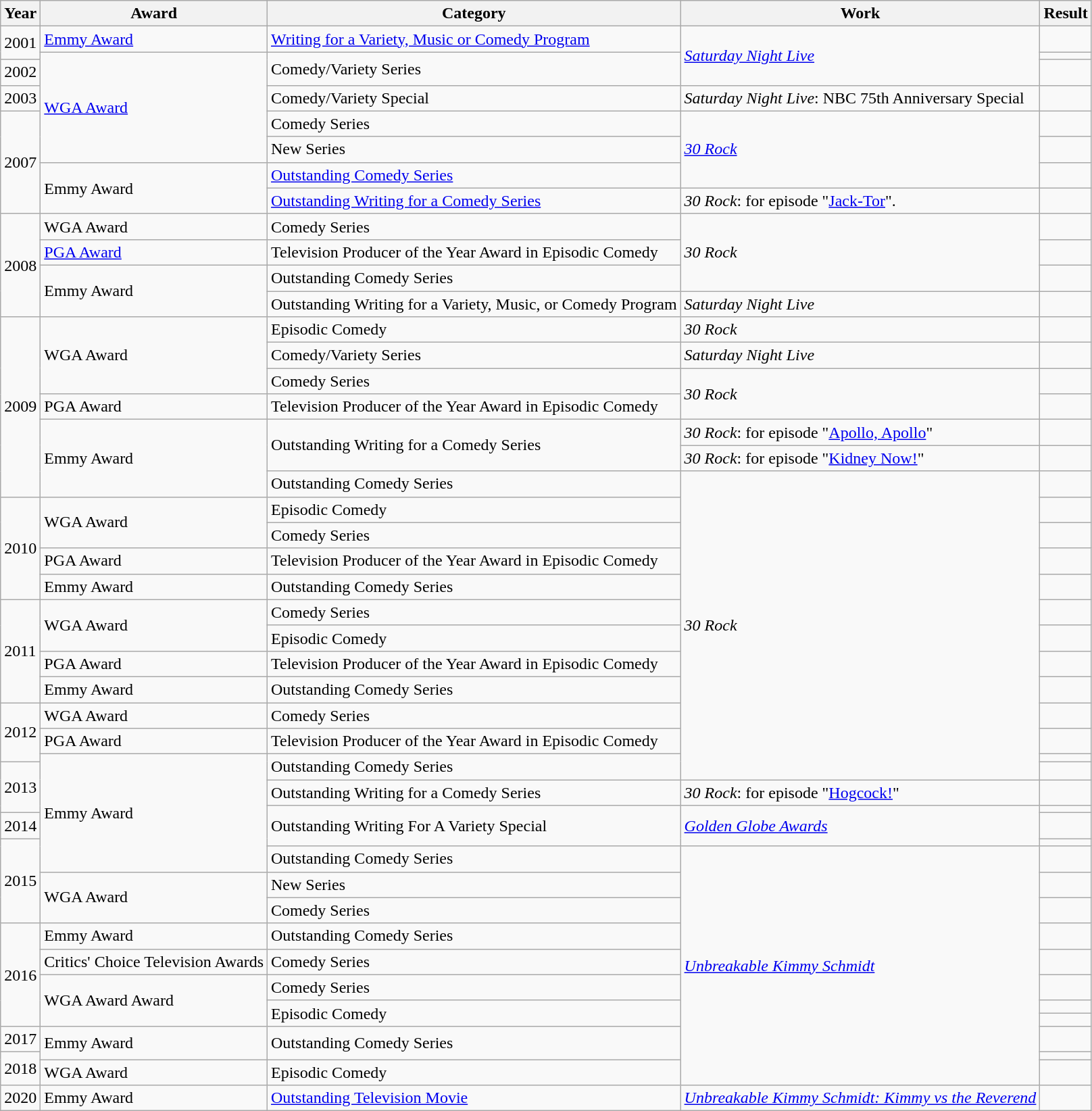<table class="wikitable sortable">
<tr>
<th>Year</th>
<th>Award</th>
<th>Category</th>
<th>Work</th>
<th>Result</th>
</tr>
<tr>
<td rowspan="2">2001</td>
<td><a href='#'>Emmy Award</a></td>
<td><a href='#'>Writing for a Variety, Music or Comedy Program</a></td>
<td rowspan="3"><em><a href='#'>Saturday Night Live</a></em></td>
<td></td>
</tr>
<tr>
<td rowspan="5"><a href='#'>WGA Award</a></td>
<td rowspan="2">Comedy/Variety Series</td>
<td></td>
</tr>
<tr>
<td>2002</td>
<td></td>
</tr>
<tr>
<td>2003</td>
<td>Comedy/Variety Special</td>
<td><em>Saturday Night Live</em>: NBC 75th Anniversary Special</td>
<td></td>
</tr>
<tr>
<td rowspan="4">2007</td>
<td>Comedy Series</td>
<td rowspan="3"><em><a href='#'>30 Rock</a></em></td>
<td></td>
</tr>
<tr>
<td>New Series</td>
<td></td>
</tr>
<tr>
<td rowspan="2">Emmy Award</td>
<td><a href='#'>Outstanding Comedy Series</a></td>
<td></td>
</tr>
<tr>
<td><a href='#'>Outstanding Writing for a Comedy Series</a></td>
<td><em>30 Rock</em>: for episode "<a href='#'>Jack-Tor</a>".</td>
<td></td>
</tr>
<tr>
<td rowspan="4">2008</td>
<td>WGA Award</td>
<td>Comedy Series</td>
<td rowspan="3"><em>30 Rock</em></td>
<td></td>
</tr>
<tr>
<td><a href='#'>PGA Award</a></td>
<td>Television Producer of the Year Award in Episodic Comedy</td>
<td></td>
</tr>
<tr>
<td rowspan=2>Emmy Award</td>
<td>Outstanding Comedy Series</td>
<td></td>
</tr>
<tr>
<td>Outstanding Writing for a Variety, Music, or Comedy Program</td>
<td><em>Saturday Night Live</em></td>
<td></td>
</tr>
<tr>
<td rowspan="7">2009</td>
<td rowspan="3">WGA Award</td>
<td>Episodic Comedy</td>
<td><em>30 Rock</em></td>
<td></td>
</tr>
<tr>
<td>Comedy/Variety Series</td>
<td><em>Saturday Night Live</em></td>
<td></td>
</tr>
<tr>
<td>Comedy Series</td>
<td rowspan="2"><em>30 Rock</em></td>
<td></td>
</tr>
<tr>
<td>PGA Award</td>
<td>Television Producer of the Year Award in Episodic Comedy</td>
<td></td>
</tr>
<tr>
<td rowspan="3">Emmy Award</td>
<td rowspan="2">Outstanding Writing for a Comedy Series</td>
<td><em>30 Rock</em>: for episode "<a href='#'>Apollo, Apollo</a>"</td>
<td></td>
</tr>
<tr>
<td><em>30 Rock</em>: for episode "<a href='#'>Kidney Now!</a>"</td>
<td></td>
</tr>
<tr>
<td>Outstanding Comedy Series</td>
<td rowspan="13"><em>30 Rock</em></td>
<td></td>
</tr>
<tr>
<td rowspan="4">2010</td>
<td rowspan="2">WGA Award</td>
<td>Episodic Comedy</td>
<td></td>
</tr>
<tr>
<td>Comedy Series</td>
<td></td>
</tr>
<tr>
<td>PGA Award</td>
<td>Television Producer of the Year Award in Episodic Comedy</td>
<td></td>
</tr>
<tr>
<td>Emmy Award</td>
<td>Outstanding Comedy Series</td>
<td></td>
</tr>
<tr>
<td rowspan="4">2011</td>
<td rowspan="2">WGA Award</td>
<td>Comedy Series</td>
<td></td>
</tr>
<tr>
<td>Episodic Comedy</td>
<td></td>
</tr>
<tr>
<td>PGA Award</td>
<td>Television Producer of the Year Award in Episodic Comedy</td>
<td></td>
</tr>
<tr>
<td>Emmy Award</td>
<td>Outstanding Comedy Series</td>
<td></td>
</tr>
<tr>
<td rowspan="3">2012</td>
<td>WGA Award</td>
<td>Comedy Series</td>
<td></td>
</tr>
<tr>
<td>PGA Award</td>
<td>Television Producer of the Year Award in Episodic Comedy</td>
<td></td>
</tr>
<tr>
<td rowspan="7">Emmy Award</td>
<td rowspan="2">Outstanding Comedy Series</td>
<td></td>
</tr>
<tr>
<td rowspan="3">2013</td>
<td></td>
</tr>
<tr>
<td>Outstanding Writing for a Comedy Series</td>
<td><em>30 Rock</em>: for episode "<a href='#'>Hogcock!</a>"</td>
<td></td>
</tr>
<tr>
<td rowspan=3>Outstanding Writing For A Variety Special</td>
<td rowspan=3><em><a href='#'>Golden Globe Awards</a></em></td>
<td></td>
</tr>
<tr>
<td>2014</td>
<td></td>
</tr>
<tr>
<td rowspan="4">2015</td>
<td></td>
</tr>
<tr>
<td>Outstanding Comedy Series</td>
<td rowspan=11><em><a href='#'>Unbreakable Kimmy Schmidt</a></em></td>
<td></td>
</tr>
<tr>
<td rowspan="2">WGA Award</td>
<td>New Series</td>
<td></td>
</tr>
<tr>
<td>Comedy Series</td>
<td></td>
</tr>
<tr>
<td rowspan="5">2016</td>
<td>Emmy Award</td>
<td>Outstanding Comedy Series</td>
<td></td>
</tr>
<tr>
<td>Critics' Choice Television Awards</td>
<td>Comedy Series</td>
<td></td>
</tr>
<tr>
<td rowspan="3">WGA Award Award</td>
<td>Comedy Series</td>
<td></td>
</tr>
<tr>
<td rowspan="2">Episodic Comedy</td>
<td></td>
</tr>
<tr>
<td></td>
</tr>
<tr>
<td>2017</td>
<td rowspan="2">Emmy Award</td>
<td rowspan="2">Outstanding Comedy Series</td>
<td></td>
</tr>
<tr>
<td rowspan="2">2018</td>
<td></td>
</tr>
<tr>
<td>WGA Award</td>
<td>Episodic Comedy</td>
<td></td>
</tr>
<tr>
<td>2020</td>
<td>Emmy Award</td>
<td><a href='#'>Outstanding Television Movie</a></td>
<td><em><a href='#'>Unbreakable Kimmy Schmidt: Kimmy vs the Reverend</a></em></td>
<td></td>
</tr>
</table>
